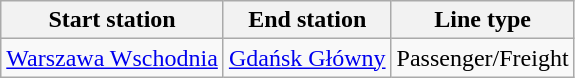<table class="wikitable">
<tr>
<th>Start station</th>
<th>End station</th>
<th>Line type</th>
</tr>
<tr>
<td><a href='#'>Warszawa Wschodnia</a></td>
<td><a href='#'>Gdańsk Główny</a></td>
<td>Passenger/Freight</td>
</tr>
</table>
